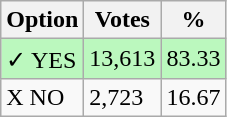<table class="wikitable">
<tr>
<th>Option</th>
<th>Votes</th>
<th>%</th>
</tr>
<tr>
<td style=background:#bbf8be>✓ YES</td>
<td style=background:#bbf8be>13,613</td>
<td style=background:#bbf8be>83.33</td>
</tr>
<tr>
<td>X NO</td>
<td>2,723</td>
<td>16.67</td>
</tr>
</table>
